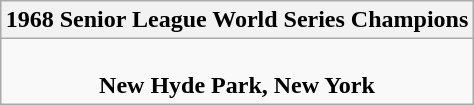<table class="wikitable" style="text-align: center; margin: 0 auto;">
<tr>
<th>1968 Senior League World Series Champions</th>
</tr>
<tr>
<td><br><strong>New Hyde Park, New York</strong></td>
</tr>
</table>
